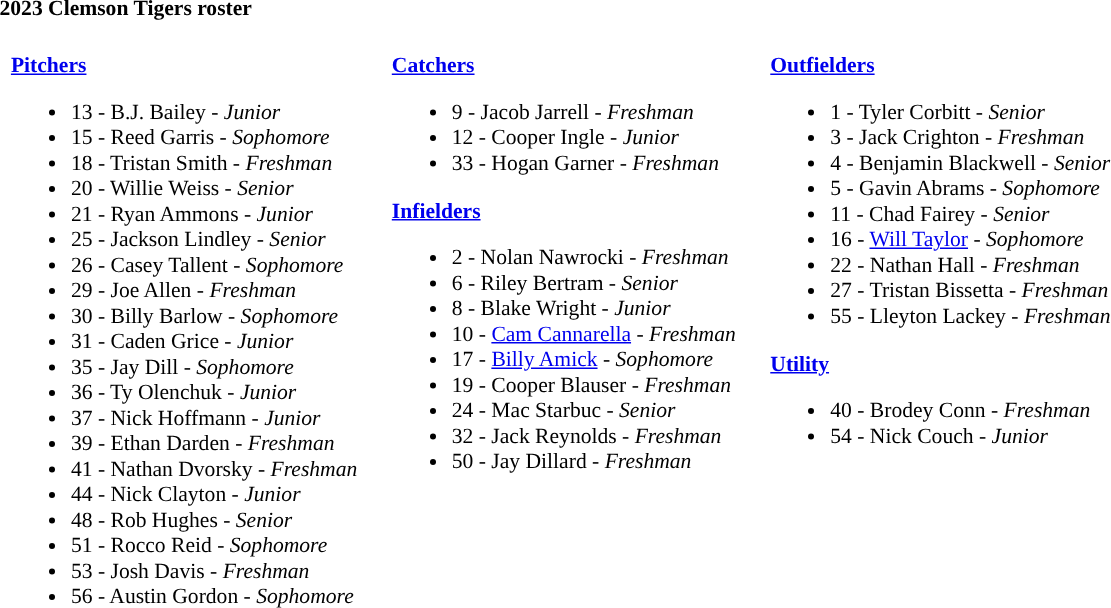<table class="toccolours" style="text-align: left; font-size:90%">
<tr>
<th colspan="9">2023 Clemson Tigers roster</th>
</tr>
<tr>
<td width="03"> </td>
<td valign="top"><br><strong><a href='#'>Pitchers</a></strong><ul><li>13 - B.J. Bailey - <em>Junior</em></li><li>15 - Reed Garris - <em>Sophomore</em></li><li>18 - Tristan Smith - <em>Freshman</em></li><li>20 - Willie Weiss - <em> Senior</em></li><li>21 - Ryan Ammons - <em> Junior</em></li><li>25	 - Jackson Lindley - <em> Senior</em></li><li>26 - Casey Tallent - <em>Sophomore</em></li><li>29 - Joe Allen - <em>Freshman</em></li><li>30 - Billy Barlow - <em>Sophomore</em></li><li>31 - Caden Grice - <em>Junior</em></li><li>35 - Jay Dill - <em>Sophomore</em></li><li>36 - Ty Olenchuk - <em>Junior</em></li><li>37 - Nick Hoffmann - <em> Junior</em></li><li>39 - Ethan Darden - <em>Freshman</em></li><li>41 - Nathan Dvorsky - <em>Freshman</em></li><li>44 - Nick Clayton - <em> Junior</em></li><li>48 - Rob Hughes - <em> Senior</em></li><li>51 - Rocco Reid - <em>Sophomore</em></li><li>53 - Josh Davis - <em> Freshman</em></li><li>56 - Austin Gordon - <em>Sophomore</em></li></ul></td>
<td width="15"> </td>
<td valign="top"><br><strong><a href='#'>Catchers</a></strong><ul><li>9 - Jacob Jarrell - <em>Freshman</em></li><li>12 - Cooper Ingle - <em>Junior</em></li><li>33 - Hogan Garner - <em>Freshman</em></li></ul><strong><a href='#'>Infielders</a></strong><ul><li>2 - Nolan Nawrocki - <em>Freshman</em></li><li>6 - Riley Bertram - <em> Senior</em></li><li>8 - Blake Wright - <em>Junior</em></li><li>10 - <a href='#'>Cam Cannarella</a> - <em>Freshman</em></li><li>17 - <a href='#'>Billy Amick</a> - <em>Sophomore</em></li><li>19 - Cooper Blauser - <em>Freshman</em></li><li>24 - Mac Starbuc - <em> Senior</em></li><li>32 - Jack Reynolds - <em>Freshman</em></li><li>50 - Jay Dillard - <em>Freshman</em></li></ul></td>
<td width="15"> </td>
<td valign="top"><br><strong><a href='#'>Outfielders</a></strong><ul><li>1 - Tyler Corbitt - <em> Senior</em></li><li>3 - Jack Crighton - <em>Freshman</em></li><li>4 - Benjamin Blackwell - <em> Senior</em></li><li>5 - Gavin Abrams - <em>Sophomore</em></li><li>11 - Chad Fairey - <em> Senior</em></li><li>16 - <a href='#'>Will Taylor</a> - <em>Sophomore</em></li><li>22 - Nathan Hall - <em>Freshman</em></li><li>27 - Tristan Bissetta - <em> Freshman</em></li><li>55 - Lleyton Lackey - <em>Freshman</em></li></ul><strong><a href='#'>Utility</a></strong><ul><li>40 - Brodey Conn - <em>Freshman</em></li><li>54 - Nick Couch - <em> Junior</em></li></ul></td>
</tr>
</table>
